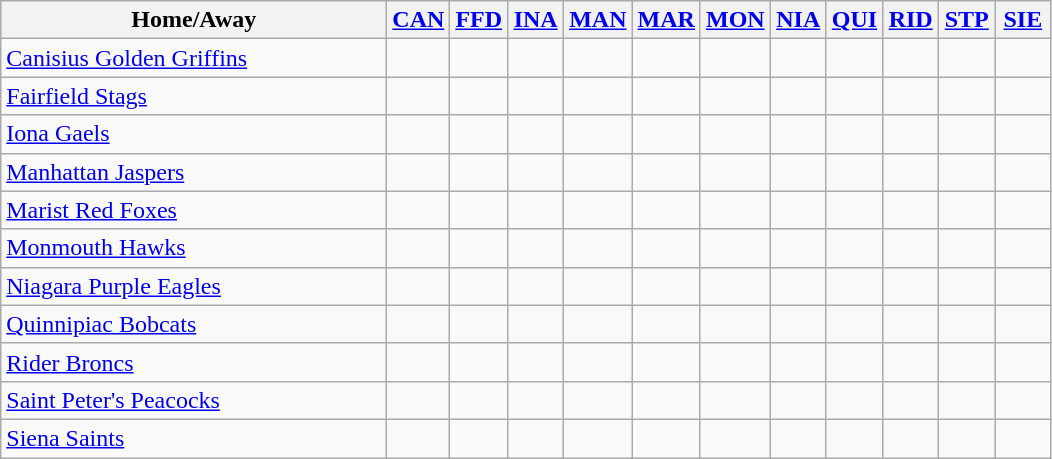<table class="wikitable" style="text-align: center">
<tr>
<th width="250">Home/Away</th>
<th width="30"><a href='#'>CAN</a></th>
<th width="30"><a href='#'>FFD</a></th>
<th width="30"><a href='#'>INA</a></th>
<th width="30"><a href='#'>MAN</a></th>
<th width="30"><a href='#'>MAR</a></th>
<th width="30"><a href='#'>MON</a></th>
<th width="30"><a href='#'>NIA</a></th>
<th width="30"><a href='#'>QUI</a></th>
<th width="30"><a href='#'>RID</a></th>
<th width="30"><a href='#'>STP</a></th>
<th width="30"><a href='#'>SIE</a></th>
</tr>
<tr>
<td align=left><a href='#'>Canisius Golden Griffins</a></td>
<td></td>
<td></td>
<td></td>
<td></td>
<td></td>
<td></td>
<td></td>
<td></td>
<td></td>
<td></td>
<td></td>
</tr>
<tr>
<td align=left><a href='#'>Fairfield Stags</a></td>
<td></td>
<td></td>
<td></td>
<td></td>
<td></td>
<td></td>
<td></td>
<td></td>
<td></td>
<td></td>
<td></td>
</tr>
<tr>
<td align=left><a href='#'>Iona Gaels</a></td>
<td></td>
<td></td>
<td></td>
<td></td>
<td></td>
<td></td>
<td></td>
<td></td>
<td></td>
<td></td>
<td></td>
</tr>
<tr>
<td align=left><a href='#'>Manhattan Jaspers</a></td>
<td></td>
<td></td>
<td></td>
<td></td>
<td></td>
<td></td>
<td></td>
<td></td>
<td></td>
<td></td>
<td></td>
</tr>
<tr>
<td align=left><a href='#'>Marist Red Foxes</a></td>
<td></td>
<td></td>
<td></td>
<td></td>
<td></td>
<td></td>
<td></td>
<td></td>
<td></td>
<td></td>
<td></td>
</tr>
<tr>
<td align=left><a href='#'>Monmouth Hawks</a></td>
<td></td>
<td></td>
<td></td>
<td></td>
<td></td>
<td></td>
<td></td>
<td></td>
<td></td>
<td></td>
<td></td>
</tr>
<tr>
<td align=left><a href='#'>Niagara Purple Eagles</a></td>
<td></td>
<td></td>
<td></td>
<td></td>
<td></td>
<td></td>
<td></td>
<td></td>
<td></td>
<td></td>
<td></td>
</tr>
<tr>
<td align=left><a href='#'>Quinnipiac Bobcats</a></td>
<td></td>
<td></td>
<td></td>
<td></td>
<td></td>
<td></td>
<td></td>
<td></td>
<td></td>
<td></td>
<td></td>
</tr>
<tr>
<td align=left><a href='#'>Rider Broncs</a></td>
<td></td>
<td></td>
<td></td>
<td></td>
<td></td>
<td></td>
<td></td>
<td></td>
<td></td>
<td></td>
<td></td>
</tr>
<tr>
<td align=left><a href='#'>Saint Peter's Peacocks</a></td>
<td></td>
<td></td>
<td></td>
<td></td>
<td></td>
<td></td>
<td></td>
<td></td>
<td></td>
<td></td>
<td></td>
</tr>
<tr>
<td align=left><a href='#'>Siena Saints</a></td>
<td></td>
<td></td>
<td></td>
<td></td>
<td></td>
<td></td>
<td></td>
<td></td>
<td></td>
<td></td>
<td></td>
</tr>
</table>
